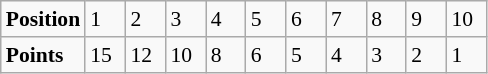<table class="wikitable" style="font-size: 90%;">
<tr>
<td><strong>Position</strong></td>
<td width=20>1</td>
<td width=20>2</td>
<td width=20>3</td>
<td width=20>4</td>
<td width=20>5</td>
<td width=20>6</td>
<td width=20>7</td>
<td width=20>8</td>
<td width=20>9</td>
<td width=20>10</td>
</tr>
<tr>
<td><strong>Points</strong></td>
<td>15</td>
<td>12</td>
<td>10</td>
<td>8</td>
<td>6</td>
<td>5</td>
<td>4</td>
<td>3</td>
<td>2</td>
<td>1</td>
</tr>
</table>
